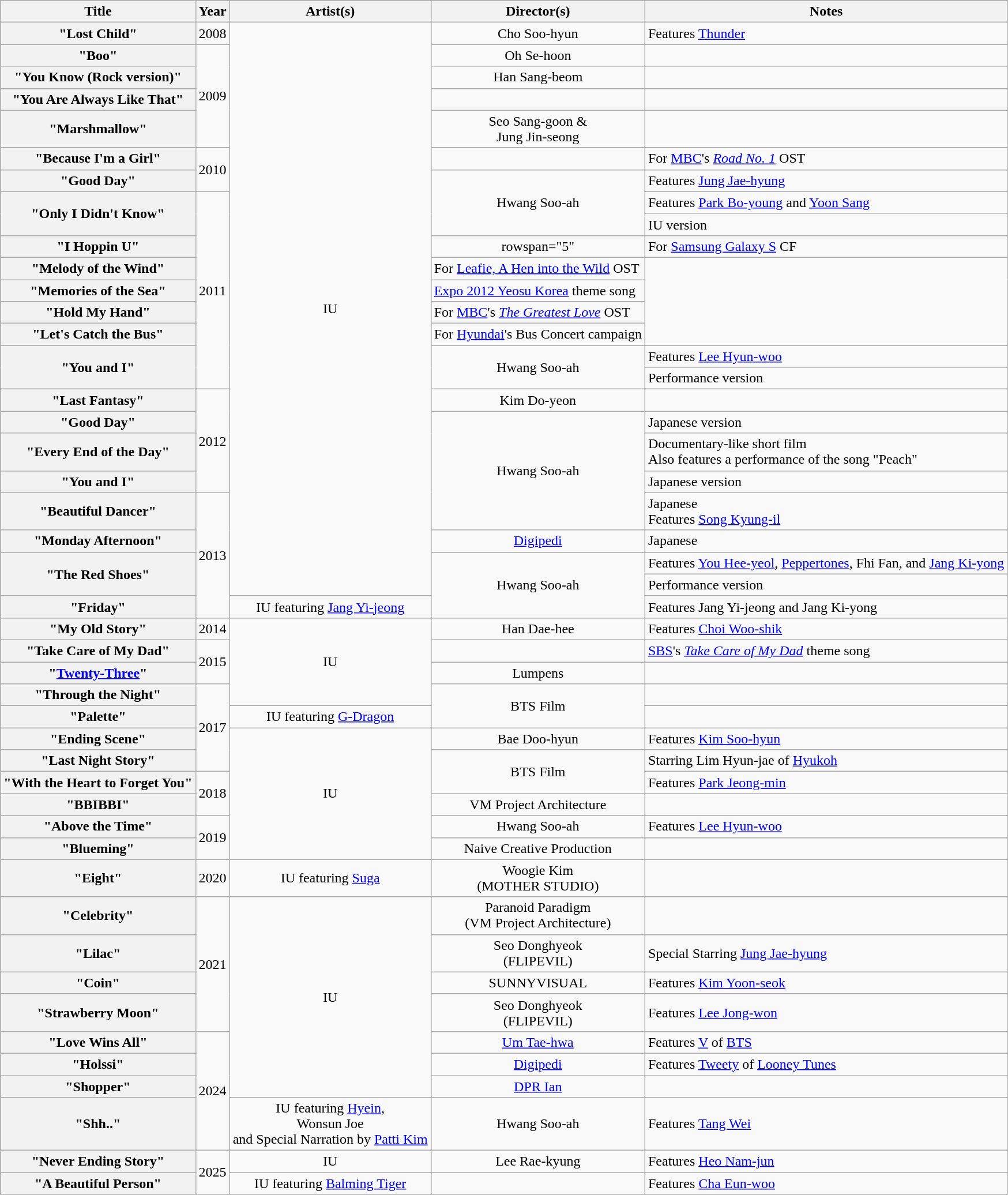<table class="wikitable plainrowheaders" style="text-align:center;">
<tr>
<th scope="col" align="center">Title</th>
<th scope="col" align="center">Year</th>
<th scope="col" align="center">Artist(s)</th>
<th scope="col" align="center">Director(s)</th>
<th scope="col" align="center">Notes</th>
</tr>
<tr>
<th scope="row">"Lost Child"</th>
<td>2008</td>
<td rowspan="24">IU</td>
<td>Cho Soo-hyun</td>
<td style="text-align:left;">Features <a href='#'>Thunder</a></td>
</tr>
<tr>
<th scope="row">"Boo"</th>
<td rowspan="4">2009</td>
<td>Oh Se-hoon</td>
<td></td>
</tr>
<tr>
<th scope="row">"You Know (Rock version)"</th>
<td>Han Sang-beom</td>
<td></td>
</tr>
<tr>
<th scope="row">"You Are Always Like That"</th>
<td></td>
<td></td>
</tr>
<tr>
<th scope="row">"Marshmallow"</th>
<td>Seo Sang-goon & <br>Jung Jin-seong</td>
<td></td>
</tr>
<tr>
<th scope="row">"Because I'm a Girl"</th>
<td rowspan="2">2010</td>
<td></td>
<td style="text-align:left;">For <a href='#'>MBC</a>'s <em><a href='#'>Road No. 1</a></em> OST</td>
</tr>
<tr>
<th scope="row">"Good Day"</th>
<td rowspan="3">Hwang Soo-ah</td>
<td style="text-align:left;">Features <a href='#'>Jung Jae-hyung</a></td>
</tr>
<tr>
<th scope="row" rowspan="2">"Only I Didn't Know"</th>
<td rowspan="9">2011</td>
<td style="text-align:left;">Features <a href='#'>Park Bo-young</a> and <a href='#'>Yoon Sang</a></td>
</tr>
<tr>
<td style="text-align:left;">IU version</td>
</tr>
<tr>
<th scope="row">"I Hoppin U"</th>
<td>rowspan="5" </td>
<td style="text-align:left;">For <a href='#'>Samsung Galaxy S</a> CF</td>
</tr>
<tr>
<th scope="row">"Melody of the Wind"</th>
<td style="text-align:left;">For <a href='#'>Leafie, A Hen into the Wild</a> OST</td>
</tr>
<tr>
<th scope="row">"Memories of the Sea"</th>
<td style="text-align:left;"><a href='#'>Expo 2012 Yeosu Korea</a> theme song</td>
</tr>
<tr>
<th scope="row">"Hold My Hand"</th>
<td style="text-align:left;">For <a href='#'>MBC</a>'s <em><a href='#'>The Greatest Love</a></em> OST</td>
</tr>
<tr>
<th scope="row">"Let's Catch the Bus"</th>
<td style="text-align:left;">For <a href='#'>Hyundai</a>'s Bus Concert campaign</td>
</tr>
<tr>
<th scope="row" rowspan="2">"You and I"</th>
<td rowspan="2">Hwang Soo-ah</td>
<td style="text-align:left;">Features <a href='#'>Lee Hyun-woo</a></td>
</tr>
<tr>
<td style="text-align:left;">Performance version</td>
</tr>
<tr>
<th scope="row">"Last Fantasy"</th>
<td rowspan="4">2012</td>
<td>Kim Do-yeon</td>
<td></td>
</tr>
<tr>
<th scope="row">"Good Day"</th>
<td rowspan="4">Hwang Soo-ah</td>
<td style="text-align:left;">Japanese version</td>
</tr>
<tr>
<th scope="row">"Every End of the Day"</th>
<td style="text-align:left;">Documentary-like short film<br>Also features a performance of the song "Peach"</td>
</tr>
<tr>
<th scope="row">"You and I"</th>
<td style="text-align:left;">Japanese version</td>
</tr>
<tr>
<th scope="row">"Beautiful Dancer"</th>
<td rowspan="5">2013</td>
<td style="text-align:left;">Japanese<br>Features <a href='#'>Song Kyung-il</a></td>
</tr>
<tr>
<th scope="row">"Monday Afternoon"</th>
<td><a href='#'>Digipedi</a></td>
<td style="text-align:left;">Japanese</td>
</tr>
<tr>
<th scope="row" rowspan="2">"The Red Shoes"</th>
<td rowspan="3">Hwang Soo-ah</td>
<td style="text-align:left;">Features <a href='#'>You Hee-yeol</a>, <a href='#'>Peppertones</a>, Fhi Fan, and <a href='#'>Jang Ki-yong</a></td>
</tr>
<tr>
<td style="text-align:left;">Performance version</td>
</tr>
<tr>
<th scope="row">"Friday"</th>
<td>IU featuring <a href='#'>Jang Yi-jeong</a></td>
<td style="text-align:left;">Features Jang Yi-jeong and Jang Ki-yong</td>
</tr>
<tr>
<th scope="row">"My Old Story"</th>
<td>2014</td>
<td rowspan="4">IU</td>
<td>Han Dae-hee</td>
<td style="text-align:left;">Features <a href='#'>Choi Woo-shik</a></td>
</tr>
<tr>
<th scope="row">"Take Care of My Dad"</th>
<td rowspan="2">2015</td>
<td></td>
<td style="text-align:left;"><a href='#'>SBS</a>'s <em><a href='#'>Take Care of My Dad</a></em> theme song</td>
</tr>
<tr>
<th scope="row">"<a href='#'>Twenty-Three</a>"</th>
<td>Lumpens</td>
<td></td>
</tr>
<tr>
<th scope="row">"Through the Night"</th>
<td rowspan="4">2017</td>
<td rowspan="2">BTS Film</td>
<td style="text-align:left;"></td>
</tr>
<tr>
<th scope="row">"Palette"</th>
<td>IU featuring <a href='#'>G-Dragon</a></td>
<td style="text-align:left;"></td>
</tr>
<tr>
<th scope="row">"Ending Scene"</th>
<td rowspan="6">IU</td>
<td>Bae Doo-hyun</td>
<td style="text-align:left;">Features <a href='#'>Kim Soo-hyun</a></td>
</tr>
<tr>
<th scope="row">"Last Night Story"</th>
<td rowspan="2">BTS Film</td>
<td style="text-align:left;">Starring Lim Hyun-jae of <a href='#'>Hyukoh</a></td>
</tr>
<tr>
<th scope="row">"With the Heart to Forget You"</th>
<td rowspan="2">2018</td>
<td style="text-align:left;">Features <a href='#'>Park Jeong-min</a></td>
</tr>
<tr>
<th scope="row">"BBIBBI"</th>
<td>VM Project Architecture</td>
<td></td>
</tr>
<tr>
<th scope="row">"Above the Time"</th>
<td rowspan="2">2019</td>
<td>Hwang Soo-ah</td>
<td style="text-align:left;">Features <a href='#'>Lee Hyun-woo</a></td>
</tr>
<tr>
<th scope="row">"Blueming"</th>
<td>Naive Creative Production</td>
<td></td>
</tr>
<tr>
<th scope="row">"Eight"</th>
<td rowspan="1">2020</td>
<td>IU featuring <a href='#'>Suga</a></td>
<td>Woogie Kim<br>(MOTHER STUDIO)</td>
<td style="text-align:left;"></td>
</tr>
<tr>
<th scope="row">"Celebrity"</th>
<td rowspan="4">2021</td>
<td rowspan="7">IU</td>
<td>Paranoid Paradigm<br>(VM Project Architecture)</td>
<td style="text-align:left;"></td>
</tr>
<tr>
<th scope="row">"Lilac"</th>
<td>Seo Donghyeok<br>(FLIPEVIL)</td>
<td style="text-align:left;">Special Starring <a href='#'>Jung Jae-hyung</a></td>
</tr>
<tr>
<th scope="row">"Coin"</th>
<td>SUNNYVISUAL</td>
<td style="text-align:left;">Features <a href='#'>Kim Yoon-seok</a></td>
</tr>
<tr>
<th scope="row">"Strawberry Moon"</th>
<td>Seo Donghyeok<br>(FLIPEVIL)</td>
<td style="text-align:left;">Features <a href='#'>Lee Jong-won</a></td>
</tr>
<tr>
<th scope="row">"Love Wins All"</th>
<td rowspan="4">2024</td>
<td><a href='#'>Um Tae-hwa</a></td>
<td style="text-align:left;">Features <a href='#'>V</a> of <a href='#'>BTS</a></td>
</tr>
<tr>
<th scope="row">"Holssi"</th>
<td><a href='#'>Digipedi</a></td>
<td style="text-align:left;">Features <a href='#'>Tweety</a> of <a href='#'>Looney Tunes</a></td>
</tr>
<tr>
<th scope="row">"Shopper"</th>
<td><a href='#'>DPR Ian</a></td>
<td></td>
</tr>
<tr>
<th scope="row">"Shh.."</th>
<td>IU featuring <a href='#'>Hyein</a>,<br>Wonsun Joe<br>and Special Narration by <a href='#'>Patti Kim</a></td>
<td>Hwang Soo-ah</td>
<td style="text-align:left;">Features <a href='#'>Tang Wei</a></td>
</tr>
<tr>
<th scope="row">"Never Ending Story"</th>
<td rowspan="2">2025</td>
<td>IU</td>
<td>Lee Rae-kyung</td>
<td style="text-align:left;">Features <a href='#'>Heo Nam-jun</a></td>
</tr>
<tr>
<th scope="row">"A Beautiful Person"</th>
<td>IU featuring <a href='#'>Balming Tiger</a></td>
<td></td>
<td style="text-align:left;">Features <a href='#'>Cha Eun-woo</a></td>
</tr>
</table>
